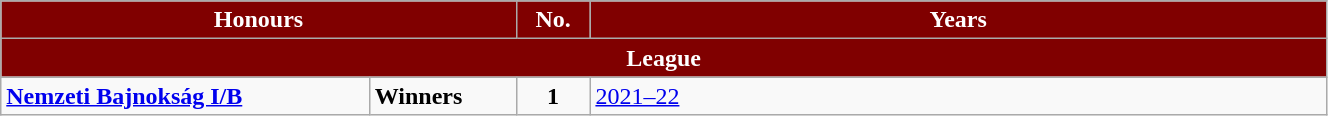<table class="wikitable" width=70%>
<tr>
<th width=35% colspan=2 style="color:white; background:maroon">Honours</th>
<th width=5% style="color:white; background:maroon">No.</th>
<th width=50% style="color:white; background:maroon">Years</th>
</tr>
<tr>
<th colspan="6" style="color:white; background:maroon">League</th>
</tr>
<tr>
<td><strong><a href='#'>Nemzeti Bajnokság I/B</a></strong></td>
<td><strong>Winners</strong></td>
<td style="text-align:center"><strong>1</strong></td>
<td><a href='#'>2021–22</a></td>
</tr>
</table>
